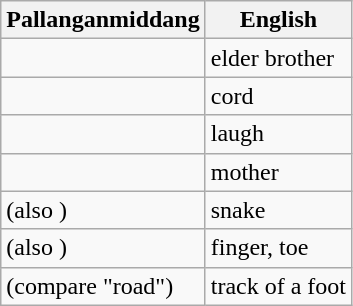<table class="wikitable">
<tr>
<th>Pallanganmiddang</th>
<th>English</th>
</tr>
<tr>
<td></td>
<td>elder brother</td>
</tr>
<tr>
<td></td>
<td>cord</td>
</tr>
<tr>
<td></td>
<td>laugh</td>
</tr>
<tr>
<td></td>
<td>mother</td>
</tr>
<tr>
<td> (also )</td>
<td>snake</td>
</tr>
<tr>
<td> (also )</td>
<td>finger, toe</td>
</tr>
<tr>
<td> (compare  "road")</td>
<td>track of a foot</td>
</tr>
</table>
